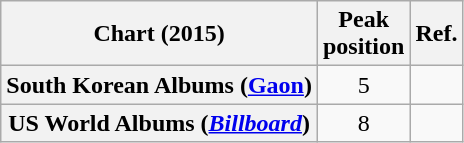<table class="wikitable sortable plainrowheaders" style="text-align:center;">
<tr>
<th>Chart (2015)</th>
<th>Peak<br>position</th>
<th>Ref.</th>
</tr>
<tr>
<th scope="row">South Korean Albums (<a href='#'>Gaon</a>)</th>
<td>5</td>
<td></td>
</tr>
<tr>
<th scope="row">US World Albums (<em><a href='#'>Billboard</a></em>)</th>
<td>8</td>
<td></td>
</tr>
</table>
